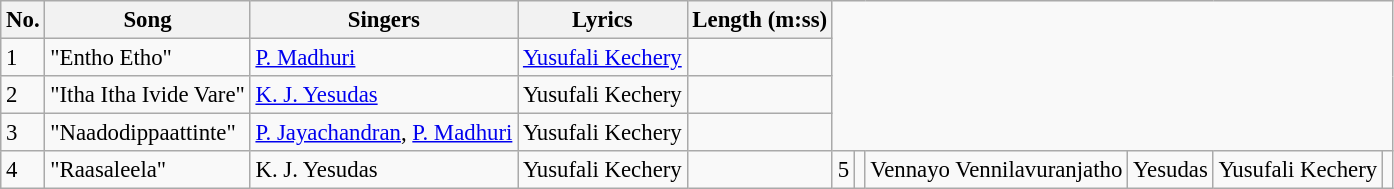<table class="wikitable" style="font-size:95%;">
<tr>
<th>No.</th>
<th>Song</th>
<th>Singers</th>
<th>Lyrics</th>
<th>Length (m:ss)</th>
</tr>
<tr>
<td>1</td>
<td>"Entho Etho"</td>
<td><a href='#'>P. Madhuri</a></td>
<td><a href='#'>Yusufali Kechery</a></td>
<td></td>
</tr>
<tr>
<td>2</td>
<td>"Itha Itha Ivide Vare"</td>
<td><a href='#'>K. J. Yesudas</a></td>
<td>Yusufali Kechery</td>
<td></td>
</tr>
<tr>
<td>3</td>
<td>"Naadodippaattinte"</td>
<td><a href='#'>P. Jayachandran</a>, <a href='#'>P. Madhuri</a></td>
<td>Yusufali Kechery</td>
<td></td>
</tr>
<tr>
<td>4</td>
<td>"Raasaleela"</td>
<td>K. J. Yesudas</td>
<td>Yusufali Kechery</td>
<td></td>
<td>5</td>
<td></td>
<td>Vennayo Vennilavuranjatho</td>
<td>Yesudas</td>
<td>Yusufali Kechery</td>
<td></td>
</tr>
</table>
